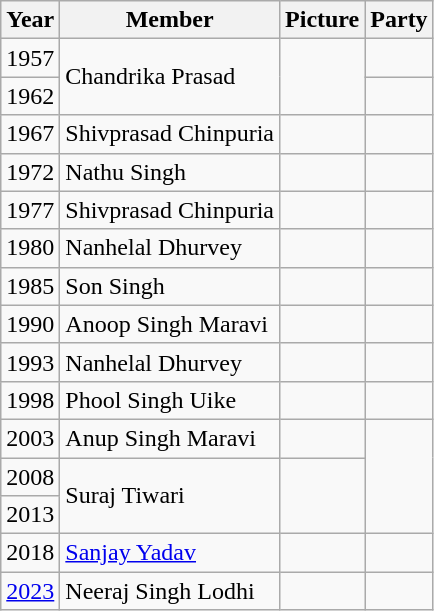<table class="wikitable sortable">
<tr>
<th>Year</th>
<th>Member</th>
<th>Picture</th>
<th colspan=2>Party</th>
</tr>
<tr>
<td>1957</td>
<td rowspan=2>Chandrika Prasad</td>
<td rowspan=2></td>
<td></td>
</tr>
<tr>
<td>1962</td>
</tr>
<tr>
<td>1967</td>
<td>Shivprasad Chinpuria</td>
<td></td>
<td></td>
</tr>
<tr>
<td>1972</td>
<td>Nathu Singh</td>
<td></td>
<td></td>
</tr>
<tr>
<td>1977</td>
<td>Shivprasad Chinpuria</td>
<td></td>
<td></td>
</tr>
<tr>
<td>1980</td>
<td>Nanhelal Dhurvey</td>
<td></td>
<td></td>
</tr>
<tr>
<td>1985</td>
<td>Son Singh</td>
<td></td>
<td></td>
</tr>
<tr>
<td>1990</td>
<td>Anoop Singh Maravi</td>
<td></td>
</tr>
<tr>
<td>1993</td>
<td>Nanhelal Dhurvey</td>
<td></td>
<td></td>
</tr>
<tr>
<td>1998</td>
<td>Phool Singh Uike</td>
<td></td>
<td></td>
</tr>
<tr>
<td>2003</td>
<td>Anup Singh Maravi</td>
<td></td>
</tr>
<tr>
<td>2008</td>
<td rowspan=2>Suraj Tiwari</td>
<td rowspan="2"></td>
</tr>
<tr>
<td>2013</td>
</tr>
<tr>
<td>2018</td>
<td><a href='#'>Sanjay Yadav</a></td>
<td></td>
<td></td>
</tr>
<tr>
<td><a href='#'>2023</a></td>
<td>Neeraj Singh Lodhi</td>
<td></td>
<td></td>
</tr>
</table>
